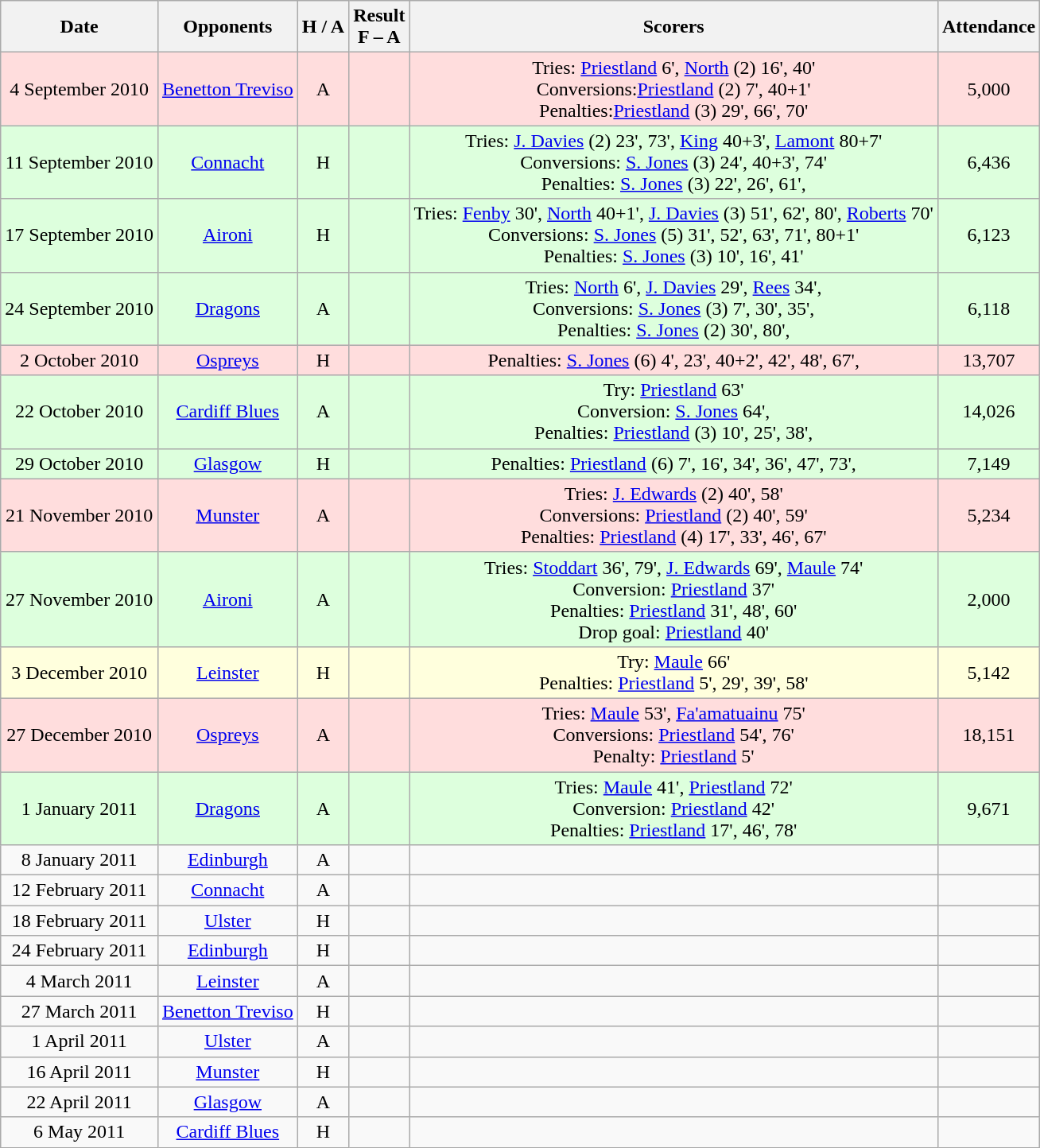<table class="wikitable" style="text-align:center">
<tr>
<th>Date</th>
<th>Opponents</th>
<th>H / A</th>
<th>Result<br>F – A</th>
<th>Scorers</th>
<th>Attendance</th>
</tr>
<tr bgcolor="ffdddd">
<td>4 September 2010</td>
<td><a href='#'>Benetton Treviso</a></td>
<td>A</td>
<td> </td>
<td>Tries: <a href='#'>Priestland</a> 6', <a href='#'>North</a> (2) 16', 40' <br> Conversions:<a href='#'>Priestland</a> (2) 7', 40+1' <br> Penalties:<a href='#'>Priestland</a> (3) 29', 66', 70'</td>
<td>5,000</td>
</tr>
<tr bgcolor="ddffdd">
<td>11 September 2010</td>
<td><a href='#'>Connacht</a></td>
<td>H</td>
<td> </td>
<td>Tries: <a href='#'>J. Davies</a> (2) 23', 73', <a href='#'>King</a> 40+3', <a href='#'>Lamont</a> 80+7' <br> Conversions: <a href='#'>S. Jones</a> (3) 24', 40+3', 74' <br> Penalties: <a href='#'>S. Jones</a> (3) 22', 26', 61',</td>
<td>6,436</td>
</tr>
<tr bgcolor="ddffdd">
<td>17 September 2010</td>
<td><a href='#'>Aironi</a></td>
<td>H</td>
<td> </td>
<td>Tries: <a href='#'>Fenby</a> 30', <a href='#'>North</a> 40+1', <a href='#'>J. Davies</a> (3) 51', 62', 80', <a href='#'>Roberts</a> 70' <br> Conversions: <a href='#'>S. Jones</a> (5) 31', 52', 63', 71', 80+1' <br> Penalties: <a href='#'>S. Jones</a> (3) 10', 16', 41'</td>
<td>6,123</td>
</tr>
<tr bgcolor="ddffdd">
<td>24 September 2010</td>
<td><a href='#'>Dragons</a></td>
<td>A</td>
<td></td>
<td>Tries: <a href='#'>North</a> 6', <a href='#'>J. Davies</a> 29', <a href='#'>Rees</a> 34', <br> Conversions: <a href='#'>S. Jones</a> (3) 7', 30', 35', <br> Penalties: <a href='#'>S. Jones</a> (2) 30', 80',</td>
<td>6,118</td>
</tr>
<tr bgcolor="ffdddd">
<td>2 October 2010</td>
<td><a href='#'>Ospreys</a></td>
<td>H</td>
<td> </td>
<td>Penalties: <a href='#'>S. Jones</a> (6) 4', 23', 40+2', 42', 48', 67',</td>
<td>13,707</td>
</tr>
<tr bgcolor="ddffdd">
<td>22 October 2010</td>
<td><a href='#'>Cardiff Blues</a></td>
<td>A</td>
<td> </td>
<td>Try: <a href='#'>Priestland</a> 63' <br> Conversion: <a href='#'>S. Jones</a> 64', <br> Penalties: <a href='#'>Priestland</a> (3) 10', 25', 38',</td>
<td>14,026</td>
</tr>
<tr bgcolor="ddffdd">
<td>29 October 2010</td>
<td><a href='#'>Glasgow</a></td>
<td>H</td>
<td> </td>
<td>Penalties: <a href='#'>Priestland</a> (6) 7', 16', 34', 36', 47', 73',</td>
<td>7,149</td>
</tr>
<tr bgcolor="ffdddd">
<td>21 November 2010</td>
<td><a href='#'>Munster</a></td>
<td>A</td>
<td> </td>
<td>Tries: <a href='#'>J. Edwards</a> (2) 40', 58' <br> Conversions: <a href='#'>Priestland</a> (2) 40', 59' <br> Penalties: <a href='#'>Priestland</a> (4) 17', 33', 46', 67'</td>
<td>5,234</td>
</tr>
<tr bgcolor="ddffdd">
<td>27 November 2010</td>
<td><a href='#'>Aironi</a></td>
<td>A</td>
<td> </td>
<td>Tries: <a href='#'>Stoddart</a> 36', 79', <a href='#'>J. Edwards</a> 69', <a href='#'>Maule</a> 74' <br> Conversion: <a href='#'>Priestland</a> 37' <br> Penalties: <a href='#'>Priestland</a> 31', 48', 60' <br> Drop goal: <a href='#'>Priestland</a> 40'</td>
<td>2,000</td>
</tr>
<tr bgcolor="ffffdd">
<td>3 December 2010</td>
<td><a href='#'>Leinster</a></td>
<td>H</td>
<td> </td>
<td>Try: <a href='#'>Maule</a> 66' <br> Penalties: <a href='#'>Priestland</a> 5', 29', 39', 58'</td>
<td>5,142</td>
</tr>
<tr bgcolor="ffdddd">
<td>27 December 2010</td>
<td><a href='#'>Ospreys</a></td>
<td>A</td>
<td> </td>
<td>Tries: <a href='#'>Maule</a> 53', <a href='#'>Fa'amatuainu</a> 75' <br> Conversions: <a href='#'>Priestland</a> 54', 76' <br> Penalty: <a href='#'>Priestland</a> 5'</td>
<td>18,151</td>
</tr>
<tr bgcolor="ddffdd">
<td>1 January 2011</td>
<td><a href='#'>Dragons</a></td>
<td>A</td>
<td></td>
<td>Tries: <a href='#'>Maule</a> 41', <a href='#'>Priestland</a> 72' <br> Conversion: <a href='#'>Priestland</a> 42' <br> Penalties: <a href='#'>Priestland</a> 17', 46', 78'</td>
<td>9,671</td>
</tr>
<tr>
<td>8 January 2011</td>
<td><a href='#'>Edinburgh</a></td>
<td>A</td>
<td></td>
<td></td>
<td></td>
</tr>
<tr>
<td>12 February 2011</td>
<td><a href='#'>Connacht</a></td>
<td>A</td>
<td></td>
<td></td>
<td></td>
</tr>
<tr>
<td>18 February 2011</td>
<td><a href='#'>Ulster</a></td>
<td>H</td>
<td></td>
<td></td>
<td></td>
</tr>
<tr>
<td>24 February 2011</td>
<td><a href='#'>Edinburgh</a></td>
<td>H</td>
<td></td>
<td></td>
<td></td>
</tr>
<tr>
<td>4 March 2011</td>
<td><a href='#'>Leinster</a></td>
<td>A</td>
<td></td>
<td></td>
<td></td>
</tr>
<tr>
<td>27 March 2011</td>
<td><a href='#'>Benetton Treviso</a></td>
<td>H</td>
<td></td>
<td></td>
<td></td>
</tr>
<tr>
<td>1 April 2011</td>
<td><a href='#'>Ulster</a></td>
<td>A</td>
<td></td>
<td></td>
<td></td>
</tr>
<tr>
<td>16 April 2011</td>
<td><a href='#'>Munster</a></td>
<td>H</td>
<td></td>
<td></td>
<td></td>
</tr>
<tr>
<td>22 April 2011</td>
<td><a href='#'>Glasgow</a></td>
<td>A</td>
<td></td>
<td></td>
<td></td>
</tr>
<tr>
<td>6 May 2011</td>
<td><a href='#'>Cardiff Blues</a></td>
<td>H</td>
<td></td>
<td></td>
<td></td>
</tr>
</table>
